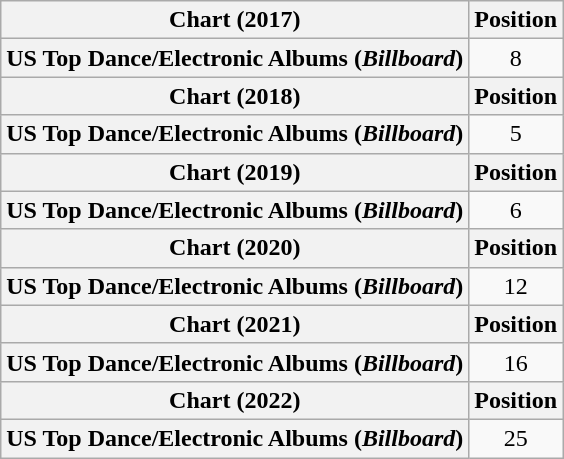<table class="wikitable plainrowheaders" style="text-align:center">
<tr>
<th scope="col">Chart (2017)</th>
<th scope="col">Position</th>
</tr>
<tr>
<th scope="row">US Top Dance/Electronic Albums (<em>Billboard</em>)</th>
<td>8</td>
</tr>
<tr>
<th scope="col">Chart (2018)</th>
<th scope="col">Position</th>
</tr>
<tr>
<th scope="row">US Top Dance/Electronic Albums (<em>Billboard</em>)</th>
<td>5</td>
</tr>
<tr>
<th scope="col">Chart (2019)</th>
<th scope="col">Position</th>
</tr>
<tr>
<th scope="row">US Top Dance/Electronic Albums (<em>Billboard</em>)</th>
<td>6</td>
</tr>
<tr>
<th scope="col">Chart (2020)</th>
<th scope="col">Position</th>
</tr>
<tr>
<th scope="row">US Top Dance/Electronic Albums (<em>Billboard</em>)</th>
<td>12</td>
</tr>
<tr>
<th scope="col">Chart (2021)</th>
<th scope="col">Position</th>
</tr>
<tr>
<th scope="row">US Top Dance/Electronic Albums (<em>Billboard</em>)</th>
<td>16</td>
</tr>
<tr>
<th scope="col">Chart (2022)</th>
<th scope="col">Position</th>
</tr>
<tr>
<th scope="row">US Top Dance/Electronic Albums (<em>Billboard</em>)</th>
<td>25</td>
</tr>
</table>
